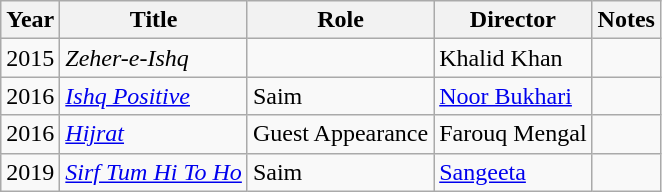<table class="wikitable">
<tr>
<th>Year</th>
<th>Title</th>
<th>Role</th>
<th>Director</th>
<th>Notes</th>
</tr>
<tr>
<td>2015</td>
<td><em>Zeher-e-Ishq</em></td>
<td></td>
<td>Khalid Khan</td>
<td></td>
</tr>
<tr>
<td>2016</td>
<td><em><a href='#'>Ishq Positive</a></em></td>
<td>Saim</td>
<td><a href='#'>Noor Bukhari</a></td>
<td></td>
</tr>
<tr>
<td>2016</td>
<td><a href='#'><em>Hijrat</em></a></td>
<td>Guest Appearance</td>
<td>Farouq Mengal</td>
<td></td>
</tr>
<tr>
<td>2019</td>
<td><em><a href='#'>Sirf Tum Hi To Ho</a></em></td>
<td>Saim</td>
<td><a href='#'>Sangeeta</a></td>
<td></td>
</tr>
</table>
